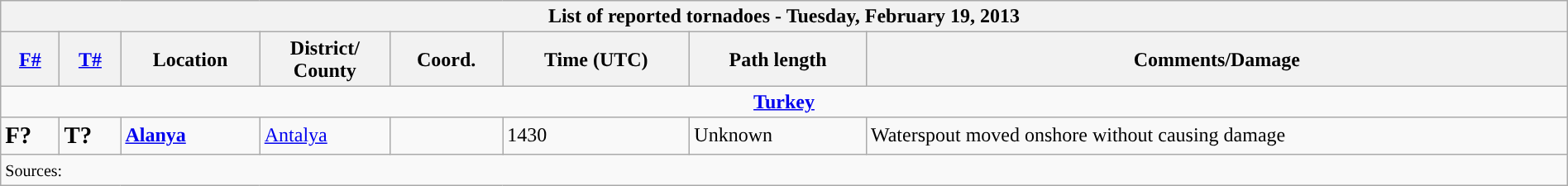<table class="wikitable collapsible" width="100%">
<tr>
<th colspan="8">List of reported tornadoes - Tuesday, February 19, 2013</th>
</tr>
<tr>
<th><a href='#'>F#</a></th>
<th><a href='#'>T#</a></th>
<th>Location</th>
<th>District/<br>County</th>
<th>Coord.</th>
<th>Time (UTC)</th>
<th>Path length</th>
<th>Comments/Damage</th>
</tr>
<tr>
<td colspan="8" align=center><strong><a href='#'>Turkey</a></strong></td>
</tr>
<tr>
<td><big><strong>F?</strong></big></td>
<td><big><strong>T?</strong></big></td>
<td><strong><a href='#'>Alanya</a></strong></td>
<td><a href='#'>Antalya</a></td>
<td></td>
<td>1430</td>
<td>Unknown</td>
<td>Waterspout moved onshore without causing damage</td>
</tr>
<tr>
<td colspan="8"><small>Sources:  </small></td>
</tr>
</table>
